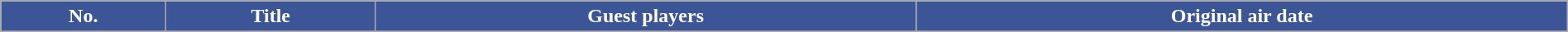<table class="wikitable plainrowheaders" style="width:100%;  margin:auto; background:#fff;">
<tr>
<th style="background:#3C5597; color: #ffffff;">No.</th>
<th style="background:#3C5597; color: #ffffff;">Title</th>
<th style="background:#3C5597; color: #ffffff;">Guest players</th>
<th style="background:#3C5597; color: #ffffff;">Original air date</th>
</tr>
<tr>
</tr>
</table>
